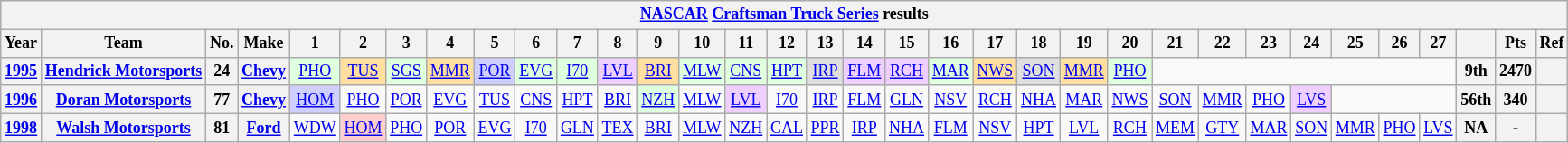<table class="wikitable" style="text-align:center; font-size:75%">
<tr>
<th colspan=45><a href='#'>NASCAR</a> <a href='#'>Craftsman Truck Series</a> results</th>
</tr>
<tr>
<th>Year</th>
<th>Team</th>
<th>No.</th>
<th>Make</th>
<th>1</th>
<th>2</th>
<th>3</th>
<th>4</th>
<th>5</th>
<th>6</th>
<th>7</th>
<th>8</th>
<th>9</th>
<th>10</th>
<th>11</th>
<th>12</th>
<th>13</th>
<th>14</th>
<th>15</th>
<th>16</th>
<th>17</th>
<th>18</th>
<th>19</th>
<th>20</th>
<th>21</th>
<th>22</th>
<th>23</th>
<th>24</th>
<th>25</th>
<th>26</th>
<th>27</th>
<th></th>
<th>Pts</th>
<th>Ref</th>
</tr>
<tr>
<th><a href='#'>1995</a></th>
<th><a href='#'>Hendrick Motorsports</a></th>
<th>24</th>
<th><a href='#'>Chevy</a></th>
<td style="background:#DFFFDF;"><a href='#'>PHO</a><br></td>
<td style="background:#FFDF9F;"><a href='#'>TUS</a><br></td>
<td style="background:#DFFFDF;"><a href='#'>SGS</a><br></td>
<td style="background:#FFDF9F;"><a href='#'>MMR</a><br></td>
<td style="background:#CFCFFF;"><a href='#'>POR</a><br></td>
<td style="background:#DFFFDF;"><a href='#'>EVG</a><br></td>
<td style="background:#DFFFDF;"><a href='#'>I70</a><br></td>
<td style="background:#EFCFFF;"><a href='#'>LVL</a><br></td>
<td style="background:#FFDF9F;"><a href='#'>BRI</a><br></td>
<td style="background:#DFFFDF;"><a href='#'>MLW</a><br></td>
<td style="background:#DFFFDF;"><a href='#'>CNS</a><br></td>
<td style="background:#DFFFDF;"><a href='#'>HPT</a><br></td>
<td style="background:#DFDFDF;"><a href='#'>IRP</a><br></td>
<td style="background:#EFCFFF;"><a href='#'>FLM</a><br></td>
<td style="background:#EFCFFF;"><a href='#'>RCH</a><br></td>
<td style="background:#DFFFDF;"><a href='#'>MAR</a><br></td>
<td style="background:#FFDF9F;"><a href='#'>NWS</a><br></td>
<td style="background:#DFDFDF;"><a href='#'>SON</a><br></td>
<td style="background:#FFDF9F;"><a href='#'>MMR</a><br></td>
<td style="background:#DFFFDF;"><a href='#'>PHO</a><br></td>
<td colspan=7></td>
<th>9th</th>
<th>2470</th>
<th></th>
</tr>
<tr>
<th><a href='#'>1996</a></th>
<th><a href='#'>Doran Motorsports</a></th>
<th>77</th>
<th><a href='#'>Chevy</a></th>
<td style="background:#CFCFFF;"><a href='#'>HOM</a><br></td>
<td><a href='#'>PHO</a></td>
<td><a href='#'>POR</a></td>
<td><a href='#'>EVG</a></td>
<td><a href='#'>TUS</a></td>
<td><a href='#'>CNS</a></td>
<td><a href='#'>HPT</a></td>
<td><a href='#'>BRI</a></td>
<td style="background:#DFFFDF;"><a href='#'>NZH</a><br></td>
<td><a href='#'>MLW</a></td>
<td style="background:#EFCFFF;"><a href='#'>LVL</a><br></td>
<td><a href='#'>I70</a></td>
<td><a href='#'>IRP</a></td>
<td><a href='#'>FLM</a></td>
<td><a href='#'>GLN</a></td>
<td><a href='#'>NSV</a></td>
<td><a href='#'>RCH</a></td>
<td><a href='#'>NHA</a></td>
<td><a href='#'>MAR</a></td>
<td><a href='#'>NWS</a></td>
<td><a href='#'>SON</a></td>
<td><a href='#'>MMR</a></td>
<td><a href='#'>PHO</a></td>
<td style="background:#EFCFFF;"><a href='#'>LVS</a><br></td>
<td colspan=3></td>
<th>56th</th>
<th>340</th>
<th></th>
</tr>
<tr>
<th><a href='#'>1998</a></th>
<th><a href='#'>Walsh Motorsports</a></th>
<th>81</th>
<th><a href='#'>Ford</a></th>
<td><a href='#'>WDW</a></td>
<td style="background:#FFCFCF;"><a href='#'>HOM</a><br></td>
<td><a href='#'>PHO</a></td>
<td><a href='#'>POR</a></td>
<td><a href='#'>EVG</a></td>
<td><a href='#'>I70</a></td>
<td><a href='#'>GLN</a></td>
<td><a href='#'>TEX</a></td>
<td><a href='#'>BRI</a></td>
<td><a href='#'>MLW</a></td>
<td><a href='#'>NZH</a></td>
<td><a href='#'>CAL</a></td>
<td><a href='#'>PPR</a></td>
<td><a href='#'>IRP</a></td>
<td><a href='#'>NHA</a></td>
<td><a href='#'>FLM</a></td>
<td><a href='#'>NSV</a></td>
<td><a href='#'>HPT</a></td>
<td><a href='#'>LVL</a></td>
<td><a href='#'>RCH</a></td>
<td><a href='#'>MEM</a></td>
<td><a href='#'>GTY</a></td>
<td><a href='#'>MAR</a></td>
<td><a href='#'>SON</a></td>
<td><a href='#'>MMR</a></td>
<td><a href='#'>PHO</a></td>
<td><a href='#'>LVS</a></td>
<th>NA</th>
<th>-</th>
<th></th>
</tr>
</table>
